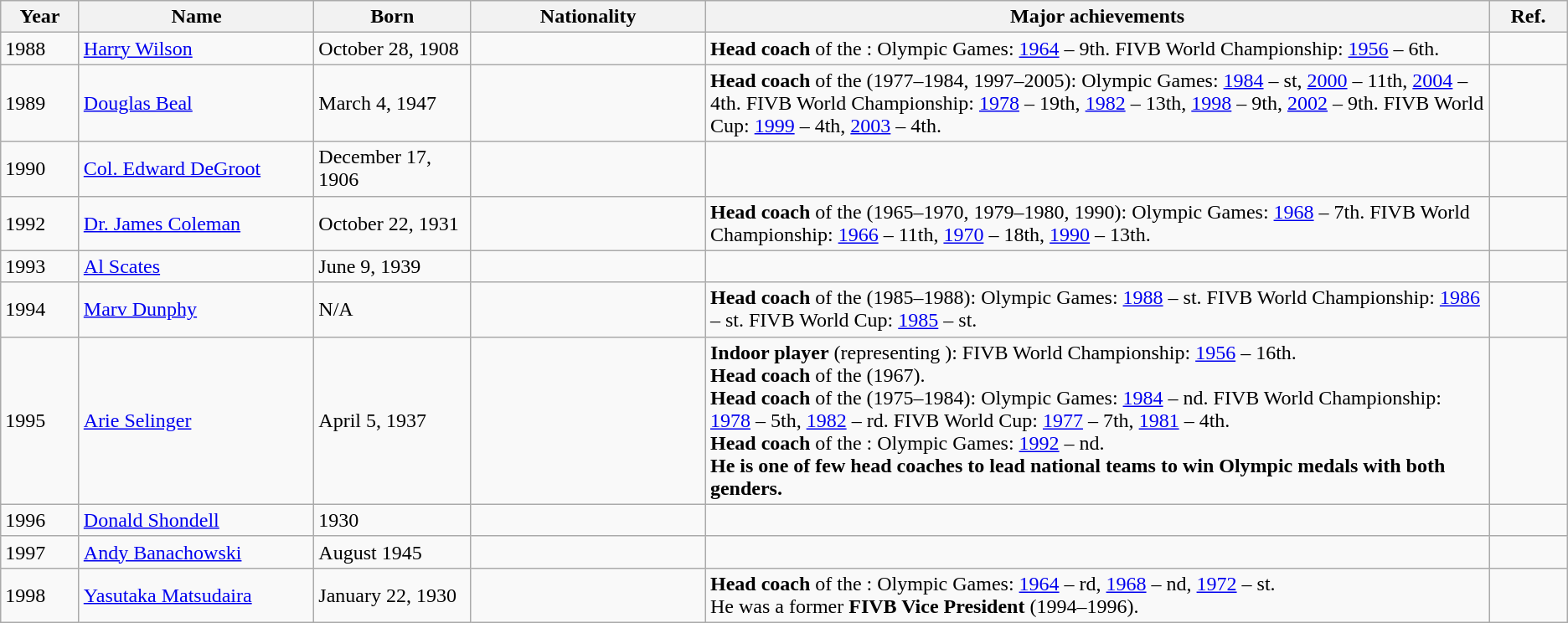<table class="wikitable">
<tr>
<th style="width: 5%;">Year</th>
<th style="width: 15%;">Name</th>
<th style="width: 10%;">Born</th>
<th style="width: 15%;">Nationality</th>
<th style="width: 50%;">Major achievements</th>
<th style="width: 5%;">Ref.</th>
</tr>
<tr>
<td>1988</td>
<td><a href='#'>Harry Wilson</a></td>
<td>October 28, 1908</td>
<td></td>
<td><strong>Head coach</strong> of the : Olympic Games: <a href='#'>1964</a> – 9th. FIVB World Championship: <a href='#'>1956</a> – 6th.</td>
<td></td>
</tr>
<tr>
<td>1989</td>
<td><a href='#'>Douglas Beal</a></td>
<td>March 4, 1947</td>
<td></td>
<td><strong>Head coach</strong> of the  (1977–1984, 1997–2005): Olympic Games: <a href='#'>1984</a> – st, <a href='#'>2000</a> – 11th, <a href='#'>2004</a> – 4th. FIVB World Championship: <a href='#'>1978</a> – 19th, <a href='#'>1982</a> – 13th, <a href='#'>1998</a> – 9th, <a href='#'>2002</a> – 9th. FIVB World Cup: <a href='#'>1999</a> – 4th, <a href='#'>2003</a> – 4th.</td>
<td></td>
</tr>
<tr>
<td>1990</td>
<td><a href='#'>Col. Edward DeGroot</a></td>
<td>December 17, 1906</td>
<td></td>
<td></td>
<td></td>
</tr>
<tr>
<td>1992</td>
<td><a href='#'>Dr. James Coleman</a></td>
<td>October 22, 1931</td>
<td></td>
<td><strong>Head coach</strong> of the  (1965–1970, 1979–1980, 1990): Olympic Games: <a href='#'>1968</a> – 7th. FIVB World Championship: <a href='#'>1966</a> – 11th, <a href='#'>1970</a> – 18th, <a href='#'>1990</a> – 13th.</td>
<td></td>
</tr>
<tr>
<td>1993</td>
<td><a href='#'>Al Scates</a></td>
<td>June 9, 1939</td>
<td></td>
<td></td>
<td></td>
</tr>
<tr>
<td>1994</td>
<td><a href='#'>Marv Dunphy</a></td>
<td>N/A</td>
<td></td>
<td><strong>Head coach</strong> of the  (1985–1988): Olympic Games: <a href='#'>1988</a> – st. FIVB World Championship: <a href='#'>1986</a> – st. FIVB World Cup: <a href='#'>1985</a> – st.</td>
<td></td>
</tr>
<tr>
<td>1995</td>
<td><a href='#'>Arie Selinger</a></td>
<td>April 5, 1937</td>
<td><br></td>
<td><strong>Indoor player</strong> (representing ): FIVB World Championship: <a href='#'>1956</a> – 16th.<br><strong>Head coach</strong> of the  (1967).<br><strong>Head coach</strong> of the  (1975–1984): Olympic Games: <a href='#'>1984</a> – nd. FIVB World Championship: <a href='#'>1978</a> – 5th, <a href='#'>1982</a> – rd. FIVB World Cup: <a href='#'>1977</a> – 7th, <a href='#'>1981</a> – 4th.<br><strong>Head coach</strong> of the : Olympic Games: <a href='#'>1992</a> – nd.<br><strong>He is one of few head coaches to lead national teams to win Olympic medals with both genders.</strong></td>
<td></td>
</tr>
<tr>
<td>1996</td>
<td><a href='#'>Donald Shondell</a></td>
<td>1930</td>
<td></td>
<td></td>
<td></td>
</tr>
<tr>
<td>1997</td>
<td><a href='#'>Andy Banachowski</a></td>
<td>August 1945</td>
<td></td>
<td></td>
<td></td>
</tr>
<tr>
<td>1998</td>
<td><a href='#'>Yasutaka Matsudaira</a></td>
<td>January 22, 1930</td>
<td></td>
<td><strong>Head coach</strong> of the : Olympic Games: <a href='#'>1964</a> – rd, <a href='#'>1968</a> – nd, <a href='#'>1972</a> – st.<br>He was a former <strong>FIVB Vice President</strong> (1994–1996).</td>
<td></td>
</tr>
</table>
